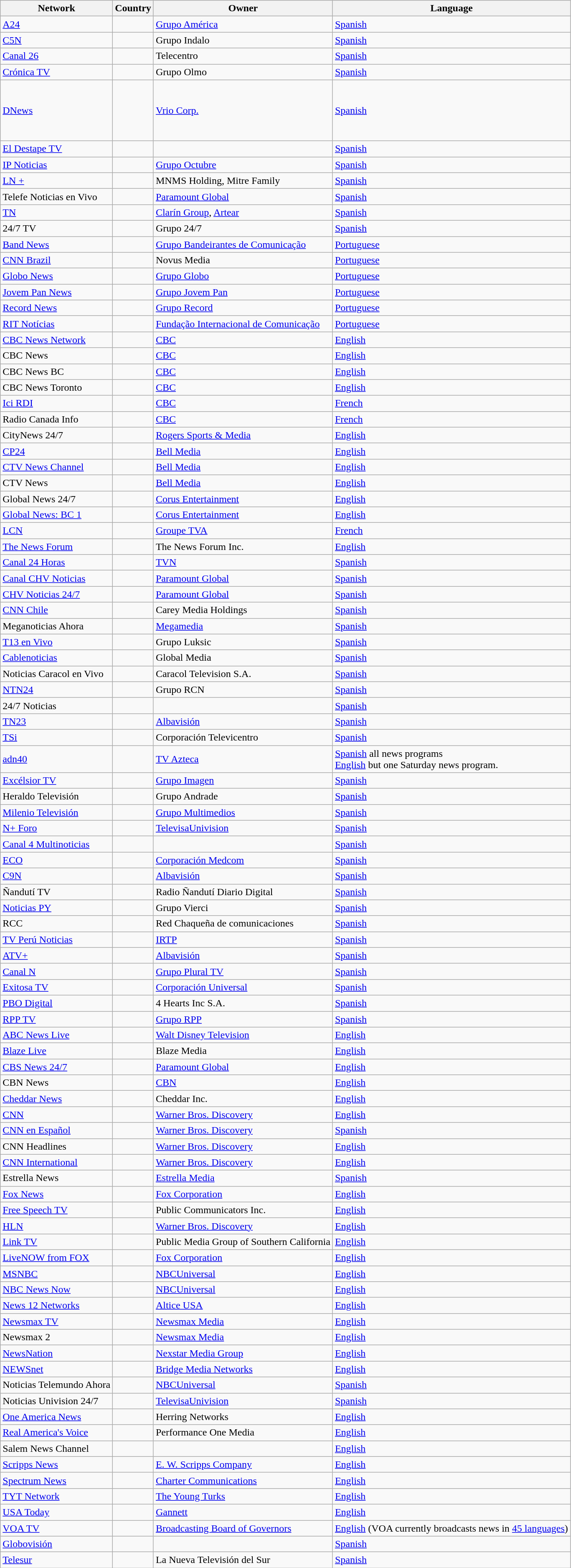<table class="wikitable sortable">
<tr>
<th>Network</th>
<th>Country</th>
<th>Owner</th>
<th>Language</th>
</tr>
<tr>
<td><a href='#'>A24</a></td>
<td></td>
<td><a href='#'>Grupo América</a></td>
<td><a href='#'>Spanish</a></td>
</tr>
<tr>
<td><a href='#'>C5N</a></td>
<td></td>
<td>Grupo Indalo</td>
<td><a href='#'>Spanish</a></td>
</tr>
<tr>
<td><a href='#'>Canal 26</a></td>
<td></td>
<td>Telecentro</td>
<td><a href='#'>Spanish</a></td>
</tr>
<tr>
<td><a href='#'>Crónica TV</a></td>
<td></td>
<td>Grupo Olmo</td>
<td><a href='#'>Spanish</a></td>
</tr>
<tr>
<td><a href='#'>DNews</a></td>
<td><br><br><br><br><br></td>
<td><a href='#'>Vrio Corp.</a></td>
<td><a href='#'>Spanish</a></td>
</tr>
<tr>
<td><a href='#'>El Destape TV</a></td>
<td></td>
<td></td>
<td><a href='#'>Spanish</a></td>
</tr>
<tr>
<td><a href='#'>IP Noticias</a></td>
<td></td>
<td><a href='#'>Grupo Octubre</a></td>
<td><a href='#'>Spanish</a></td>
</tr>
<tr>
<td><a href='#'>LN +</a></td>
<td></td>
<td>MNMS Holding, Mitre Family</td>
<td><a href='#'>Spanish</a></td>
</tr>
<tr>
<td>Telefe Noticias en Vivo</td>
<td></td>
<td><a href='#'>Paramount Global</a></td>
<td><a href='#'>Spanish</a></td>
</tr>
<tr>
<td><a href='#'>TN</a></td>
<td></td>
<td><a href='#'>Clarín Group</a>, <a href='#'>Artear</a></td>
<td><a href='#'>Spanish</a></td>
</tr>
<tr>
<td>24/7 TV</td>
<td></td>
<td>Grupo 24/7</td>
<td><a href='#'>Spanish</a></td>
</tr>
<tr>
<td><a href='#'>Band News</a></td>
<td></td>
<td><a href='#'>Grupo Bandeirantes de Comunicação</a></td>
<td><a href='#'>Portuguese</a></td>
</tr>
<tr>
<td><a href='#'>CNN Brazil</a></td>
<td></td>
<td>Novus Media</td>
<td><a href='#'>Portuguese</a></td>
</tr>
<tr>
<td><a href='#'>Globo News</a></td>
<td></td>
<td><a href='#'>Grupo Globo</a></td>
<td><a href='#'>Portuguese</a></td>
</tr>
<tr>
<td><a href='#'>Jovem Pan News</a></td>
<td></td>
<td><a href='#'>Grupo Jovem Pan</a></td>
<td><a href='#'>Portuguese</a></td>
</tr>
<tr>
<td><a href='#'>Record News</a></td>
<td></td>
<td><a href='#'>Grupo Record</a></td>
<td><a href='#'>Portuguese</a></td>
</tr>
<tr>
<td><a href='#'>RIT Notícias</a></td>
<td></td>
<td><a href='#'>Fundação Internacional de Comunicação</a></td>
<td><a href='#'>Portuguese</a></td>
</tr>
<tr>
<td><a href='#'>CBC News Network</a></td>
<td></td>
<td><a href='#'>CBC</a></td>
<td><a href='#'>English</a></td>
</tr>
<tr>
<td>CBC News</td>
<td></td>
<td><a href='#'>CBC</a></td>
<td><a href='#'>English</a></td>
</tr>
<tr>
<td>CBC News BC</td>
<td></td>
<td><a href='#'>CBC</a></td>
<td><a href='#'>English</a></td>
</tr>
<tr>
<td>CBC News Toronto</td>
<td></td>
<td><a href='#'>CBC</a></td>
<td><a href='#'>English</a></td>
</tr>
<tr>
<td><a href='#'>Ici RDI</a></td>
<td></td>
<td><a href='#'>CBC</a></td>
<td><a href='#'>French</a></td>
</tr>
<tr>
<td>Radio Canada Info</td>
<td></td>
<td><a href='#'>CBC</a></td>
<td><a href='#'>French</a></td>
</tr>
<tr>
<td>CityNews 24/7</td>
<td></td>
<td><a href='#'>Rogers Sports & Media</a></td>
<td><a href='#'>English</a></td>
</tr>
<tr>
<td><a href='#'>CP24</a></td>
<td></td>
<td><a href='#'>Bell Media</a></td>
<td><a href='#'>English</a></td>
</tr>
<tr>
<td><a href='#'>CTV News Channel</a></td>
<td></td>
<td><a href='#'>Bell Media</a></td>
<td><a href='#'>English</a></td>
</tr>
<tr>
<td>CTV News</td>
<td></td>
<td><a href='#'>Bell Media</a></td>
<td><a href='#'>English</a></td>
</tr>
<tr>
<td>Global News 24/7</td>
<td></td>
<td><a href='#'>Corus Entertainment</a></td>
<td><a href='#'>English</a></td>
</tr>
<tr>
<td><a href='#'>Global News: BC 1</a></td>
<td></td>
<td><a href='#'>Corus Entertainment</a></td>
<td><a href='#'>English</a></td>
</tr>
<tr>
<td><a href='#'>LCN</a></td>
<td></td>
<td><a href='#'>Groupe TVA</a></td>
<td><a href='#'>French</a></td>
</tr>
<tr>
<td><a href='#'>The News Forum</a></td>
<td></td>
<td>The News Forum Inc.</td>
<td><a href='#'>English</a></td>
</tr>
<tr>
<td><a href='#'>Canal 24 Horas</a></td>
<td></td>
<td><a href='#'>TVN</a></td>
<td><a href='#'>Spanish</a></td>
</tr>
<tr>
<td><a href='#'>Canal CHV Noticias</a></td>
<td></td>
<td><a href='#'>Paramount Global</a></td>
<td><a href='#'>Spanish</a></td>
</tr>
<tr>
<td><a href='#'>CHV Noticias 24/7</a></td>
<td></td>
<td><a href='#'>Paramount Global</a></td>
<td><a href='#'>Spanish</a></td>
</tr>
<tr>
<td><a href='#'>CNN Chile</a></td>
<td></td>
<td>Carey Media Holdings</td>
<td><a href='#'>Spanish</a></td>
</tr>
<tr>
<td>Meganoticias Ahora</td>
<td></td>
<td><a href='#'>Megamedia</a></td>
<td><a href='#'>Spanish</a></td>
</tr>
<tr>
<td><a href='#'>T13 en Vivo</a></td>
<td></td>
<td>Grupo Luksic</td>
<td><a href='#'>Spanish</a></td>
</tr>
<tr>
<td><a href='#'>Cablenoticias</a></td>
<td></td>
<td>Global Media</td>
<td><a href='#'>Spanish</a></td>
</tr>
<tr>
<td>Noticias Caracol en Vivo</td>
<td></td>
<td>Caracol Television S.A.</td>
<td><a href='#'>Spanish</a></td>
</tr>
<tr>
<td><a href='#'>NTN24</a></td>
<td></td>
<td>Grupo RCN</td>
<td><a href='#'>Spanish</a></td>
</tr>
<tr>
<td>24/7 Noticias</td>
<td></td>
<td></td>
<td><a href='#'>Spanish</a></td>
</tr>
<tr>
<td><a href='#'>TN23</a></td>
<td></td>
<td><a href='#'>Albavisión</a></td>
<td><a href='#'>Spanish</a></td>
</tr>
<tr>
<td><a href='#'>TSi</a></td>
<td></td>
<td>Corporación Televicentro</td>
<td><a href='#'>Spanish</a></td>
</tr>
<tr>
<td><a href='#'>adn40</a></td>
<td></td>
<td><a href='#'>TV Azteca</a></td>
<td><a href='#'>Spanish</a> all news programs<br><a href='#'>English</a> but one Saturday news program.</td>
</tr>
<tr>
<td><a href='#'>Excélsior TV</a></td>
<td></td>
<td><a href='#'>Grupo Imagen</a></td>
<td><a href='#'>Spanish</a></td>
</tr>
<tr>
<td>Heraldo Televisión</td>
<td></td>
<td>Grupo Andrade</td>
<td><a href='#'>Spanish</a></td>
</tr>
<tr>
<td><a href='#'>Milenio Televisión</a></td>
<td></td>
<td><a href='#'>Grupo Multimedios</a></td>
<td><a href='#'>Spanish</a></td>
</tr>
<tr>
<td><a href='#'>N+ Foro</a></td>
<td></td>
<td><a href='#'>TelevisaUnivision</a></td>
<td><a href='#'>Spanish</a></td>
</tr>
<tr>
<td><a href='#'>Canal 4 Multinoticias</a></td>
<td></td>
<td></td>
<td><a href='#'>Spanish</a></td>
</tr>
<tr>
<td><a href='#'>ECO</a></td>
<td></td>
<td><a href='#'>Corporación Medcom</a></td>
<td><a href='#'>Spanish</a></td>
</tr>
<tr>
<td><a href='#'>C9N</a></td>
<td></td>
<td><a href='#'>Albavisión</a></td>
<td><a href='#'>Spanish</a></td>
</tr>
<tr>
<td>Ñandutí TV</td>
<td></td>
<td>Radio Ñandutí Diario Digital</td>
<td><a href='#'>Spanish</a></td>
</tr>
<tr>
<td><a href='#'>Noticias PY</a></td>
<td></td>
<td>Grupo Vierci</td>
<td><a href='#'>Spanish</a></td>
</tr>
<tr>
<td>RCC</td>
<td></td>
<td>Red Chaqueña de comunicaciones</td>
<td><a href='#'>Spanish</a></td>
</tr>
<tr>
<td><a href='#'>TV Perú Noticias</a></td>
<td></td>
<td><a href='#'>IRTP</a></td>
<td><a href='#'>Spanish</a></td>
</tr>
<tr>
<td><a href='#'>ATV+</a></td>
<td></td>
<td><a href='#'>Albavisión</a></td>
<td><a href='#'>Spanish</a></td>
</tr>
<tr>
<td><a href='#'>Canal N</a></td>
<td></td>
<td><a href='#'>Grupo Plural TV</a></td>
<td><a href='#'>Spanish</a></td>
</tr>
<tr>
<td><a href='#'>Exitosa TV</a></td>
<td></td>
<td><a href='#'>Corporación Universal</a></td>
<td><a href='#'>Spanish</a></td>
</tr>
<tr>
<td><a href='#'>PBO Digital</a></td>
<td></td>
<td>4 Hearts Inc S.A.</td>
<td><a href='#'>Spanish</a></td>
</tr>
<tr>
<td><a href='#'>RPP TV</a></td>
<td></td>
<td><a href='#'>Grupo RPP</a></td>
<td><a href='#'>Spanish</a></td>
</tr>
<tr>
<td><a href='#'>ABC News Live</a></td>
<td></td>
<td><a href='#'>Walt Disney Television</a></td>
<td><a href='#'>English</a></td>
</tr>
<tr>
<td><a href='#'>Blaze Live</a></td>
<td></td>
<td>Blaze Media</td>
<td><a href='#'>English</a></td>
</tr>
<tr>
<td><a href='#'>CBS News 24/7</a></td>
<td></td>
<td><a href='#'>Paramount Global</a></td>
<td><a href='#'>English</a></td>
</tr>
<tr>
<td>CBN News</td>
<td></td>
<td><a href='#'>CBN</a></td>
<td><a href='#'>English</a></td>
</tr>
<tr>
<td><a href='#'>Cheddar News</a></td>
<td></td>
<td>Cheddar Inc.</td>
<td><a href='#'>English</a></td>
</tr>
<tr>
<td><a href='#'>CNN</a></td>
<td></td>
<td><a href='#'>Warner Bros. Discovery</a></td>
<td><a href='#'>English</a></td>
</tr>
<tr>
<td><a href='#'>CNN en Español</a></td>
<td></td>
<td><a href='#'>Warner Bros. Discovery</a></td>
<td><a href='#'>Spanish</a></td>
</tr>
<tr>
<td>CNN Headlines</td>
<td></td>
<td><a href='#'>Warner Bros. Discovery</a></td>
<td><a href='#'>English</a></td>
</tr>
<tr>
<td><a href='#'>CNN International</a></td>
<td></td>
<td><a href='#'>Warner Bros. Discovery</a></td>
<td><a href='#'>English</a></td>
</tr>
<tr>
<td>Estrella News</td>
<td></td>
<td><a href='#'>Estrella Media</a></td>
<td><a href='#'>Spanish</a></td>
</tr>
<tr>
<td><a href='#'>Fox News</a></td>
<td></td>
<td><a href='#'>Fox Corporation</a></td>
<td><a href='#'>English</a></td>
</tr>
<tr>
<td><a href='#'>Free Speech TV</a></td>
<td></td>
<td>Public Communicators Inc.</td>
<td><a href='#'>English</a></td>
</tr>
<tr>
<td><a href='#'>HLN</a></td>
<td></td>
<td><a href='#'>Warner Bros. Discovery</a></td>
<td><a href='#'>English</a></td>
</tr>
<tr>
<td><a href='#'>Link TV</a></td>
<td></td>
<td>Public Media Group of Southern California</td>
<td><a href='#'>English</a></td>
</tr>
<tr>
<td><a href='#'>LiveNOW from FOX</a></td>
<td></td>
<td><a href='#'>Fox Corporation</a></td>
<td><a href='#'>English</a></td>
</tr>
<tr>
<td><a href='#'>MSNBC</a></td>
<td></td>
<td><a href='#'>NBCUniversal</a></td>
<td><a href='#'>English</a></td>
</tr>
<tr>
<td><a href='#'>NBC News Now</a></td>
<td></td>
<td><a href='#'>NBCUniversal</a></td>
<td><a href='#'>English</a></td>
</tr>
<tr>
<td><a href='#'>News 12 Networks</a></td>
<td></td>
<td><a href='#'>Altice USA</a></td>
<td><a href='#'>English</a></td>
</tr>
<tr>
<td><a href='#'>Newsmax TV</a></td>
<td></td>
<td><a href='#'>Newsmax Media</a></td>
<td><a href='#'>English</a></td>
</tr>
<tr>
<td>Newsmax 2</td>
<td></td>
<td><a href='#'>Newsmax Media</a></td>
<td><a href='#'>English</a></td>
</tr>
<tr>
<td><a href='#'>NewsNation</a></td>
<td></td>
<td><a href='#'>Nexstar Media Group</a></td>
<td><a href='#'>English</a></td>
</tr>
<tr>
<td><a href='#'>NEWSnet</a></td>
<td></td>
<td><a href='#'>Bridge Media Networks</a></td>
<td><a href='#'>English</a></td>
</tr>
<tr>
<td>Noticias Telemundo Ahora</td>
<td></td>
<td><a href='#'>NBCUniversal</a></td>
<td><a href='#'>Spanish</a></td>
</tr>
<tr>
<td>Noticias Univision 24/7</td>
<td></td>
<td><a href='#'>TelevisaUnivision</a></td>
<td><a href='#'>Spanish</a></td>
</tr>
<tr>
<td><a href='#'>One America News</a></td>
<td></td>
<td>Herring Networks</td>
<td><a href='#'>English</a></td>
</tr>
<tr>
<td><a href='#'>Real America's Voice</a></td>
<td></td>
<td>Performance One Media</td>
<td><a href='#'>English</a></td>
</tr>
<tr>
<td>Salem News Channel</td>
<td></td>
<td></td>
<td><a href='#'>English</a></td>
</tr>
<tr>
<td><a href='#'>Scripps News</a></td>
<td></td>
<td><a href='#'>E. W. Scripps Company</a></td>
<td><a href='#'>English</a></td>
</tr>
<tr>
<td><a href='#'>Spectrum News</a></td>
<td></td>
<td><a href='#'>Charter Communications</a></td>
<td><a href='#'>English</a></td>
</tr>
<tr>
<td><a href='#'>TYT Network</a></td>
<td></td>
<td><a href='#'>The Young Turks</a></td>
<td><a href='#'>English</a></td>
</tr>
<tr>
<td><a href='#'>USA Today</a></td>
<td></td>
<td><a href='#'>Gannett</a></td>
<td><a href='#'>English</a></td>
</tr>
<tr>
<td><a href='#'>VOA TV</a></td>
<td></td>
<td><a href='#'>Broadcasting Board of Governors</a></td>
<td><a href='#'>English</a> (VOA currently broadcasts news in <a href='#'>45 languages</a>)</td>
</tr>
<tr>
<td><a href='#'>Globovisión</a></td>
<td></td>
<td></td>
<td><a href='#'>Spanish</a></td>
</tr>
<tr>
<td><a href='#'>Telesur</a></td>
<td></td>
<td>La Nueva Televisión del Sur</td>
<td><a href='#'>Spanish</a></td>
</tr>
</table>
